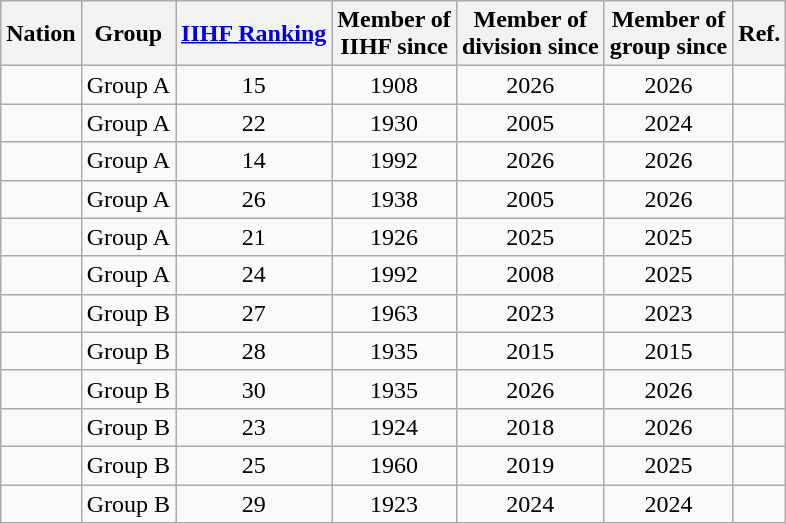<table class="wikitable sortable" style="text-align:center">
<tr>
<th>Nation</th>
<th>Group<br></th>
<th><a href='#'>IIHF Ranking</a><br></th>
<th>Member of<br>IIHF since</th>
<th>Member of<br>division since</th>
<th>Member of<br>group since</th>
<th class="unsortable">Ref.</th>
</tr>
<tr>
<td align="left"></td>
<td align="left">Group A</td>
<td>15</td>
<td>1908</td>
<td> 2026</td>
<td> 2026</td>
<td></td>
</tr>
<tr>
<td align="left"></td>
<td align="left">Group A</td>
<td>22</td>
<td>1930</td>
<td> 2005</td>
<td> 2024</td>
<td></td>
</tr>
<tr>
<td align="left"></td>
<td align="left">Group A</td>
<td>14</td>
<td>1992</td>
<td> 2026</td>
<td> 2026</td>
<td></td>
</tr>
<tr>
<td align="left"></td>
<td align="left">Group A</td>
<td>26</td>
<td>1938</td>
<td> 2005</td>
<td> 2026</td>
<td></td>
</tr>
<tr>
<td align="left"></td>
<td align="left">Group A</td>
<td>21</td>
<td>1926</td>
<td> 2025</td>
<td> 2025</td>
<td></td>
</tr>
<tr>
<td align="left"></td>
<td align="left">Group A</td>
<td>24</td>
<td>1992</td>
<td> 2008</td>
<td> 2025</td>
<td></td>
</tr>
<tr>
<td align="left"></td>
<td align="left">Group B</td>
<td>27</td>
<td>1963</td>
<td> 2023</td>
<td> 2023</td>
<td></td>
</tr>
<tr>
<td align="left"></td>
<td align="left">Group B</td>
<td>28</td>
<td>1935</td>
<td> 2015</td>
<td> 2015</td>
<td></td>
</tr>
<tr>
<td align="left"></td>
<td align="left">Group B</td>
<td>30</td>
<td>1935</td>
<td> 2026</td>
<td> 2026</td>
<td></td>
</tr>
<tr>
<td align="left"></td>
<td align="left">Group B</td>
<td>23</td>
<td>1924</td>
<td> 2018</td>
<td> 2026</td>
<td></td>
</tr>
<tr>
<td align="left"></td>
<td align="left">Group B</td>
<td>25</td>
<td>1960</td>
<td> 2019</td>
<td> 2025</td>
<td></td>
</tr>
<tr>
<td align="left"></td>
<td align="left">Group B</td>
<td>29</td>
<td>1923</td>
<td> 2024</td>
<td> 2024</td>
<td></td>
</tr>
</table>
